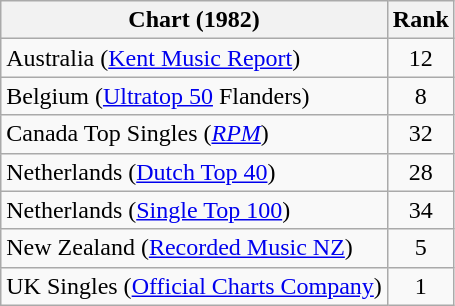<table class="wikitable sortable">
<tr>
<th>Chart (1982)</th>
<th>Rank</th>
</tr>
<tr>
<td>Australia (<a href='#'>Kent Music Report</a>)</td>
<td align="center">12</td>
</tr>
<tr>
<td>Belgium (<a href='#'>Ultratop 50</a> Flanders)</td>
<td align="center">8</td>
</tr>
<tr>
<td>Canada Top Singles (<em><a href='#'>RPM</a></em>)</td>
<td align="center">32</td>
</tr>
<tr>
<td>Netherlands (<a href='#'>Dutch Top 40</a>)</td>
<td align="center">28</td>
</tr>
<tr>
<td>Netherlands (<a href='#'>Single Top 100</a>)</td>
<td align="center">34</td>
</tr>
<tr>
<td>New Zealand (<a href='#'>Recorded Music NZ</a>)</td>
<td align="center">5</td>
</tr>
<tr>
<td>UK Singles (<a href='#'>Official Charts Company</a>)</td>
<td align="center">1</td>
</tr>
</table>
